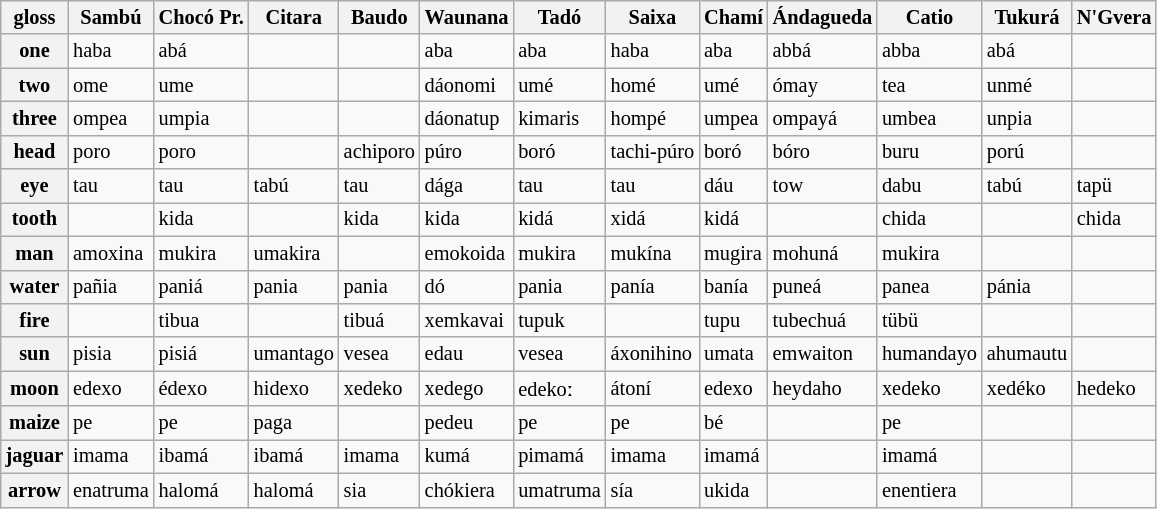<table class="wikitable sortable" style="font-size: 85%">
<tr>
<th>gloss</th>
<th>Sambú</th>
<th>Chocó Pr.</th>
<th>Citara</th>
<th>Baudo</th>
<th>Waunana</th>
<th>Tadó</th>
<th>Saixa</th>
<th>Chamí</th>
<th>Ándagueda</th>
<th>Catio</th>
<th>Tukurá</th>
<th>N'Gvera</th>
</tr>
<tr>
<th>one</th>
<td>haba</td>
<td>abá</td>
<td></td>
<td></td>
<td>aba</td>
<td>aba</td>
<td>haba</td>
<td>aba</td>
<td>abbá</td>
<td>abba</td>
<td>abá</td>
<td></td>
</tr>
<tr>
<th>two</th>
<td>ome</td>
<td>ume</td>
<td></td>
<td></td>
<td>dáonomi</td>
<td>umé</td>
<td>homé</td>
<td>umé</td>
<td>ómay</td>
<td>tea</td>
<td>unmé</td>
<td></td>
</tr>
<tr>
<th>three</th>
<td>ompea</td>
<td>umpia</td>
<td></td>
<td></td>
<td>dáonatup</td>
<td>kimaris</td>
<td>hompé</td>
<td>umpea</td>
<td>ompayá</td>
<td>umbea</td>
<td>unpia</td>
<td></td>
</tr>
<tr>
<th>head</th>
<td>poro</td>
<td>poro</td>
<td></td>
<td>achiporo</td>
<td>púro</td>
<td>boró</td>
<td>tachi-púro</td>
<td>boró</td>
<td>bóro</td>
<td>buru</td>
<td>porú</td>
<td></td>
</tr>
<tr>
<th>eye</th>
<td>tau</td>
<td>tau</td>
<td>tabú</td>
<td>tau</td>
<td>dága</td>
<td>tau</td>
<td>tau</td>
<td>dáu</td>
<td>tow</td>
<td>dabu</td>
<td>tabú</td>
<td>tapü</td>
</tr>
<tr>
<th>tooth</th>
<td></td>
<td>kida</td>
<td></td>
<td>kida</td>
<td>kida</td>
<td>kidá</td>
<td>xidá</td>
<td>kidá</td>
<td></td>
<td>chida</td>
<td></td>
<td>chida</td>
</tr>
<tr>
<th>man</th>
<td>amoxina</td>
<td>mukira</td>
<td>umakira</td>
<td></td>
<td>emokoida</td>
<td>mukira</td>
<td>mukína</td>
<td>mugira</td>
<td>mohuná</td>
<td>mukira</td>
<td></td>
<td></td>
</tr>
<tr>
<th>water</th>
<td>pañia</td>
<td>paniá</td>
<td>pania</td>
<td>pania</td>
<td>dó</td>
<td>pania</td>
<td>panía</td>
<td>banía</td>
<td>puneá</td>
<td>panea</td>
<td>pánia</td>
<td></td>
</tr>
<tr>
<th>fire</th>
<td></td>
<td>tibua</td>
<td></td>
<td>tibuá</td>
<td>xemkavai</td>
<td>tupuk</td>
<td></td>
<td>tupu</td>
<td>tubechuá</td>
<td>tübü</td>
<td></td>
<td></td>
</tr>
<tr>
<th>sun</th>
<td>pisia</td>
<td>pisiá</td>
<td>umantago</td>
<td>vesea</td>
<td>edau</td>
<td>vesea</td>
<td>áxonihino</td>
<td>umata</td>
<td>emwaiton</td>
<td>humandayo</td>
<td>ahumautu</td>
<td></td>
</tr>
<tr>
<th>moon</th>
<td>edexo</td>
<td>édexo</td>
<td>hidexo</td>
<td>xedeko</td>
<td>xedego</td>
<td>edekoː</td>
<td>átoní</td>
<td>edexo</td>
<td>heydaho</td>
<td>xedeko</td>
<td>xedéko</td>
<td>hedeko</td>
</tr>
<tr>
<th>maize</th>
<td>pe</td>
<td>pe</td>
<td>paga</td>
<td></td>
<td>pedeu</td>
<td>pe</td>
<td>pe</td>
<td>bé</td>
<td></td>
<td>pe</td>
<td></td>
<td></td>
</tr>
<tr>
<th>jaguar</th>
<td>imama</td>
<td>ibamá</td>
<td>ibamá</td>
<td>imama</td>
<td>kumá</td>
<td>pimamá</td>
<td>imama</td>
<td>imamá</td>
<td></td>
<td>imamá</td>
<td></td>
<td></td>
</tr>
<tr>
<th>arrow</th>
<td>enatruma</td>
<td>halomá</td>
<td>halomá</td>
<td>sia</td>
<td>chókiera</td>
<td>umatruma</td>
<td>sía</td>
<td>ukida</td>
<td></td>
<td>enentiera</td>
<td></td>
<td></td>
</tr>
</table>
